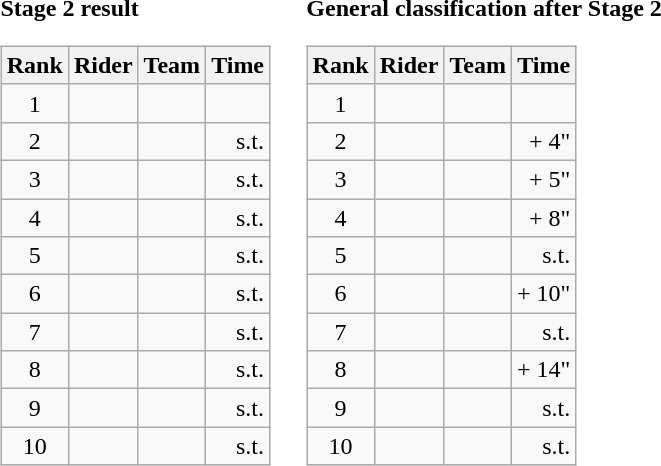<table>
<tr>
<td><strong>Stage 2 result</strong><br><table class="wikitable">
<tr>
<th scope="col">Rank</th>
<th scope="col">Rider</th>
<th scope="col">Team</th>
<th scope="col">Time</th>
</tr>
<tr>
<td style="text-align:center;">1</td>
<td></td>
<td></td>
<td style="text-align:right;"></td>
</tr>
<tr>
<td style="text-align:center;">2</td>
<td></td>
<td></td>
<td style="text-align:right;">s.t.</td>
</tr>
<tr>
<td style="text-align:center;">3</td>
<td></td>
<td></td>
<td style="text-align:right;">s.t.</td>
</tr>
<tr>
<td style="text-align:center;">4</td>
<td></td>
<td></td>
<td style="text-align:right;">s.t.</td>
</tr>
<tr>
<td style="text-align:center;">5</td>
<td></td>
<td></td>
<td style="text-align:right;">s.t.</td>
</tr>
<tr>
<td style="text-align:center;">6</td>
<td>  </td>
<td></td>
<td style="text-align:right;">s.t.</td>
</tr>
<tr>
<td style="text-align:center;">7</td>
<td></td>
<td></td>
<td style="text-align:right;">s.t.</td>
</tr>
<tr>
<td style="text-align:center;">8</td>
<td></td>
<td></td>
<td style="text-align:right;">s.t.</td>
</tr>
<tr>
<td style="text-align:center;">9</td>
<td></td>
<td></td>
<td style="text-align:right;">s.t.</td>
</tr>
<tr>
<td style="text-align:center;">10</td>
<td></td>
<td></td>
<td style="text-align:right;">s.t.</td>
</tr>
</table>
</td>
<td></td>
<td><strong>General classification after Stage 2</strong><br><table class="wikitable">
<tr>
<th scope="col">Rank</th>
<th scope="col">Rider</th>
<th scope="col">Team</th>
<th scope="col">Time</th>
</tr>
<tr>
<td style="text-align:center;">1</td>
<td>  </td>
<td></td>
<td style="text-align:right;"></td>
</tr>
<tr>
<td style="text-align:center;">2</td>
<td></td>
<td></td>
<td style="text-align:right;">+ 4"</td>
</tr>
<tr>
<td style="text-align:center;">3</td>
<td> </td>
<td></td>
<td style="text-align:right;">+ 5"</td>
</tr>
<tr>
<td style="text-align:center;">4</td>
<td></td>
<td></td>
<td style="text-align:right;">+ 8"</td>
</tr>
<tr>
<td style="text-align:center;">5</td>
<td></td>
<td></td>
<td style="text-align:right;">s.t.</td>
</tr>
<tr>
<td style="text-align:center;">6</td>
<td></td>
<td></td>
<td style="text-align:right;">+ 10"</td>
</tr>
<tr>
<td style="text-align:center;">7</td>
<td> </td>
<td></td>
<td style="text-align:right;">s.t.</td>
</tr>
<tr>
<td style="text-align:center;">8</td>
<td></td>
<td></td>
<td style="text-align:right;">+ 14"</td>
</tr>
<tr>
<td style="text-align:center;">9</td>
<td></td>
<td></td>
<td style="text-align:right;">s.t.</td>
</tr>
<tr>
<td style="text-align:center;">10</td>
<td></td>
<td></td>
<td style="text-align:right;">s.t.</td>
</tr>
</table>
</td>
</tr>
</table>
